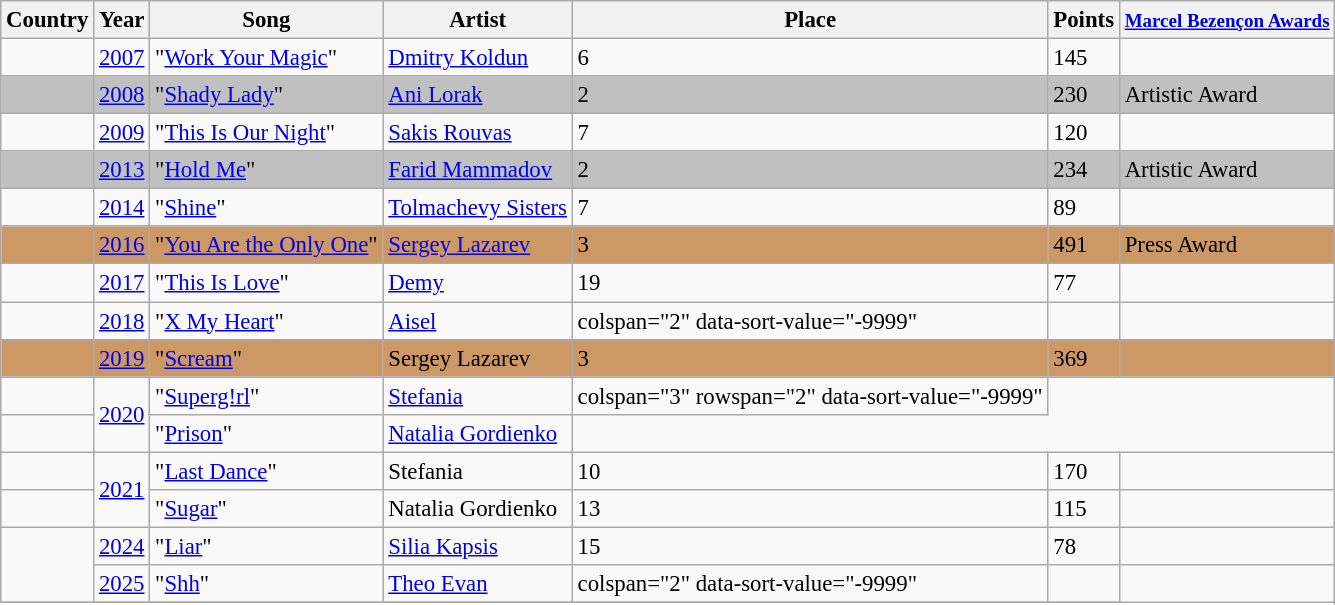<table class="sortable wikitable" align="center" style="font-size: 95%;">
<tr>
<th>Country</th>
<th>Year</th>
<th>Song</th>
<th>Artist</th>
<th>Place</th>
<th>Points</th>
<th><small><a href='#'>Marcel Bezençon Awards</a></small></th>
</tr>
<tr>
<td></td>
<td><a href='#'>2007</a></td>
<td>"<a href='#'>Work Your Magic</a>"</td>
<td><a href='#'>Dmitry Koldun</a></td>
<td>6</td>
<td>145</td>
<td></td>
</tr>
<tr bgcolor = "silver">
<td></td>
<td><a href='#'>2008</a></td>
<td>"<a href='#'>Shady Lady</a>"</td>
<td><a href='#'>Ani Lorak</a></td>
<td>2</td>
<td>230</td>
<td>Artistic Award</td>
</tr>
<tr>
<td></td>
<td><a href='#'>2009</a></td>
<td>"<a href='#'>This Is Our Night</a>"</td>
<td><a href='#'>Sakis Rouvas</a></td>
<td>7</td>
<td>120</td>
<td></td>
</tr>
<tr bgcolor = "silver">
<td></td>
<td><a href='#'>2013</a></td>
<td>"<a href='#'>Hold Me</a>"</td>
<td><a href='#'>Farid Mammadov</a></td>
<td>2</td>
<td>234</td>
<td>Artistic Award</td>
</tr>
<tr>
<td></td>
<td><a href='#'>2014</a></td>
<td>"<a href='#'>Shine</a>"</td>
<td><a href='#'>Tolmachevy Sisters</a></td>
<td>7</td>
<td>89</td>
<td></td>
</tr>
<tr bgcolor = "#CC9966">
<td></td>
<td><a href='#'>2016</a></td>
<td>"<a href='#'>You Are the Only One</a>"</td>
<td><a href='#'>Sergey Lazarev</a></td>
<td>3</td>
<td>491</td>
<td>Press Award</td>
</tr>
<tr>
<td></td>
<td><a href='#'>2017</a></td>
<td>"<a href='#'>This Is Love</a>"</td>
<td><a href='#'>Demy</a></td>
<td>19</td>
<td>77</td>
<td></td>
</tr>
<tr>
<td></td>
<td><a href='#'>2018</a></td>
<td>"<a href='#'>X My Heart</a>"</td>
<td><a href='#'>Aisel</a></td>
<td>colspan="2" data-sort-value="-9999" </td>
<td></td>
</tr>
<tr bgcolor = "#CC9966">
<td></td>
<td><a href='#'>2019</a></td>
<td>"<a href='#'>Scream</a>"</td>
<td>Sergey Lazarev</td>
<td>3</td>
<td>369</td>
<td></td>
</tr>
<tr>
<td></td>
<td rowspan="2"><a href='#'>2020</a></td>
<td>"<a href='#'>Superg!rl</a>"</td>
<td><a href='#'>Stefania</a></td>
<td>colspan="3" rowspan="2" data-sort-value="-9999" </td>
</tr>
<tr>
<td></td>
<td>"<a href='#'>Prison</a>"</td>
<td><a href='#'>Natalia Gordienko</a></td>
</tr>
<tr>
<td></td>
<td rowspan="2"><a href='#'>2021</a></td>
<td>"<a href='#'>Last Dance</a>"</td>
<td>Stefania</td>
<td>10</td>
<td>170</td>
<td></td>
</tr>
<tr>
<td></td>
<td>"<a href='#'>Sugar</a>"</td>
<td>Natalia Gordienko</td>
<td>13</td>
<td>115</td>
<td></td>
</tr>
<tr>
<td rowspan="2"></td>
<td><a href='#'>2024</a></td>
<td>"<a href='#'>Liar</a>"</td>
<td><a href='#'>Silia Kapsis</a></td>
<td>15</td>
<td>78</td>
<td></td>
</tr>
<tr>
<td><a href='#'>2025</a></td>
<td>"<a href='#'>Shh</a>"</td>
<td><a href='#'>Theo Evan</a></td>
<td>colspan="2" data-sort-value="-9999" </td>
<td></td>
</tr>
<tr>
</tr>
</table>
